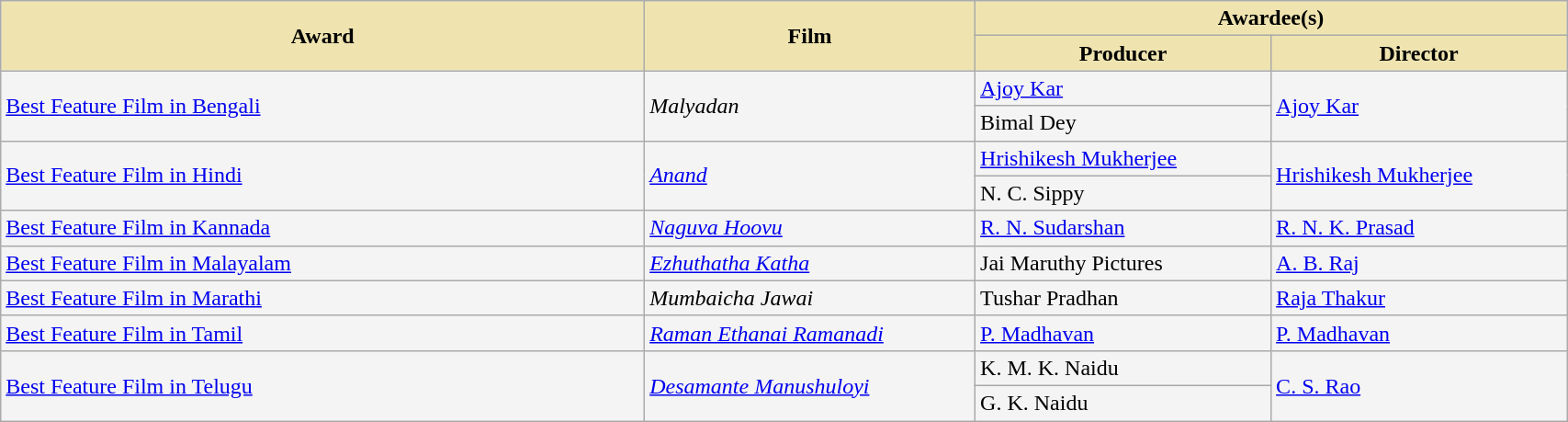<table class="wikitable sortable" style="width:90%">
<tr>
<th scope="col" rowspan="2" style="background-color:#EFE4B0;width:37%">Award</th>
<th scope="col" rowspan="2" style="background-color:#EFE4B0;width:19%">Film</th>
<th scope="col" colspan="2" style="background-color:#EFE4B0;width:34%">Awardee(s)</th>
</tr>
<tr>
<th scope="col" style="background-color:#EFE4B0;">Producer</th>
<th scope="col" style="background-color:#EFE4B0;">Director</th>
</tr>
<tr style="background-color:#F4F4F4">
<td rowspan="2"><a href='#'>Best Feature Film in Bengali</a></td>
<td rowspan="2"><em>Malyadan</em></td>
<td><a href='#'>Ajoy Kar</a></td>
<td rowspan="2"><a href='#'>Ajoy Kar</a></td>
</tr>
<tr style="background-color:#F4F4F4">
<td>Bimal Dey</td>
</tr>
<tr style="background-color:#F4F4F4">
<td rowspan="2"><a href='#'>Best Feature Film in Hindi</a></td>
<td rowspan="2"><em><a href='#'>Anand</a></em></td>
<td><a href='#'>Hrishikesh Mukherjee</a></td>
<td rowspan="2"><a href='#'>Hrishikesh Mukherjee</a></td>
</tr>
<tr style="background-color:#F4F4F4">
<td>N. C. Sippy</td>
</tr>
<tr style="background-color:#F4F4F4">
<td><a href='#'>Best Feature Film in Kannada</a></td>
<td><em><a href='#'>Naguva Hoovu</a></em></td>
<td><a href='#'>R. N. Sudarshan</a></td>
<td><a href='#'>R. N. K. Prasad</a></td>
</tr>
<tr style="background-color:#F4F4F4">
<td><a href='#'>Best Feature Film in Malayalam</a></td>
<td><em><a href='#'>Ezhuthatha Katha</a></em></td>
<td>Jai Maruthy Pictures</td>
<td><a href='#'>A. B. Raj</a></td>
</tr>
<tr style="background-color:#F4F4F4">
<td><a href='#'>Best Feature Film in Marathi</a></td>
<td><em>Mumbaicha Jawai</em></td>
<td>Tushar Pradhan</td>
<td><a href='#'>Raja Thakur</a></td>
</tr>
<tr style="background-color:#F4F4F4">
<td><a href='#'>Best Feature Film in Tamil</a></td>
<td><em><a href='#'>Raman Ethanai Ramanadi</a></em></td>
<td><a href='#'>P. Madhavan</a></td>
<td><a href='#'>P. Madhavan</a></td>
</tr>
<tr style="background-color:#F4F4F4">
<td rowspan="2"><a href='#'>Best Feature Film in Telugu</a></td>
<td rowspan="2"><em><a href='#'>Desamante Manushuloyi</a></em></td>
<td>K. M. K. Naidu</td>
<td rowspan="2"><a href='#'>C. S. Rao</a></td>
</tr>
<tr style="background-color:#F4F4F4">
<td>G. K. Naidu</td>
</tr>
</table>
